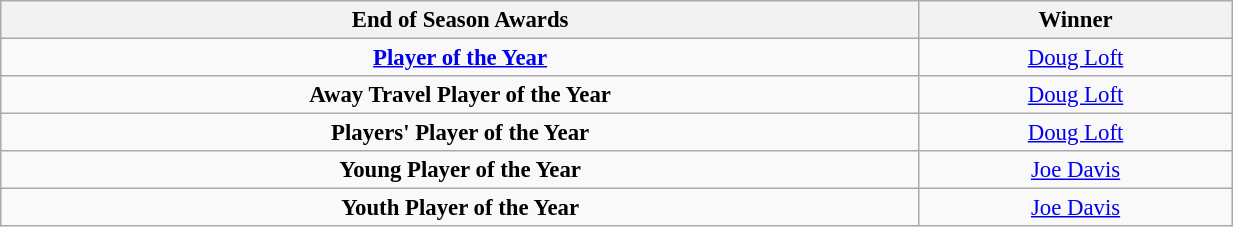<table class="wikitable" style="text-align:center; font-size:95%;width:65%; text-align:left">
<tr>
<th>End of Season Awards</th>
<th>Winner</th>
</tr>
<tr style="text-align:center;">
<td><strong><a href='#'>Player of the Year</a></strong></td>
<td style="text-align:center;"><a href='#'>Doug Loft</a></td>
</tr>
<tr style="text-align:center;">
<td><strong>Away Travel Player of the Year</strong></td>
<td style="text-align:center;"><a href='#'>Doug Loft</a></td>
</tr>
<tr style="text-align:center;">
<td><strong>Players' Player of the Year</strong></td>
<td style="text-align:center;"><a href='#'>Doug Loft</a></td>
</tr>
<tr>
<td style="text-align:center;"><strong>Young Player of the Year</strong></td>
<td style="text-align:center;"><a href='#'>Joe Davis</a></td>
</tr>
<tr>
<td style="text-align:center;"><strong>Youth Player of the Year</strong></td>
<td style="text-align:center;"><a href='#'>Joe Davis</a></td>
</tr>
</table>
